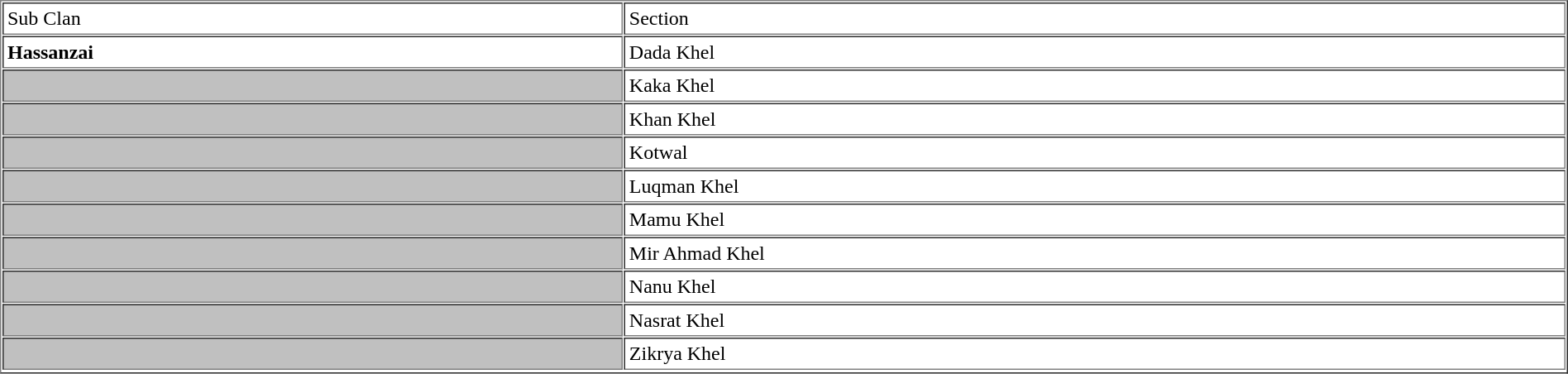<table border="1" cellspacing="1" cellpadding="3" width="100%">
<tr>
<td>Sub Clan</td>
<td>Section</td>
</tr>
<tr>
<td><strong>Hassanzai</strong></td>
<td>Dada Khel</td>
</tr>
<tr>
<td bgcolor = "#C0C0C0"> </td>
<td>Kaka Khel</td>
</tr>
<tr>
<td bgcolor = "#C0C0C0"> </td>
<td>Khan Khel</td>
</tr>
<tr>
<td bgcolor = "#C0C0C0"> </td>
<td>Kotwal</td>
</tr>
<tr>
<td bgcolor = "#C0C0C0"> </td>
<td>Luqman Khel</td>
</tr>
<tr>
<td bgcolor = "#C0C0C0"> </td>
<td>Mamu Khel</td>
</tr>
<tr>
<td bgcolor = "#C0C0C0"> </td>
<td>Mir Ahmad Khel</td>
</tr>
<tr>
<td bgcolor = "#C0C0C0"> </td>
<td>Nanu Khel</td>
</tr>
<tr>
<td bgcolor = "#C0C0C0"> </td>
<td>Nasrat Khel</td>
</tr>
<tr>
<td bgcolor = "#C0C0C0"> </td>
<td>Zikrya Khel</td>
</tr>
<tr>
</tr>
</table>
